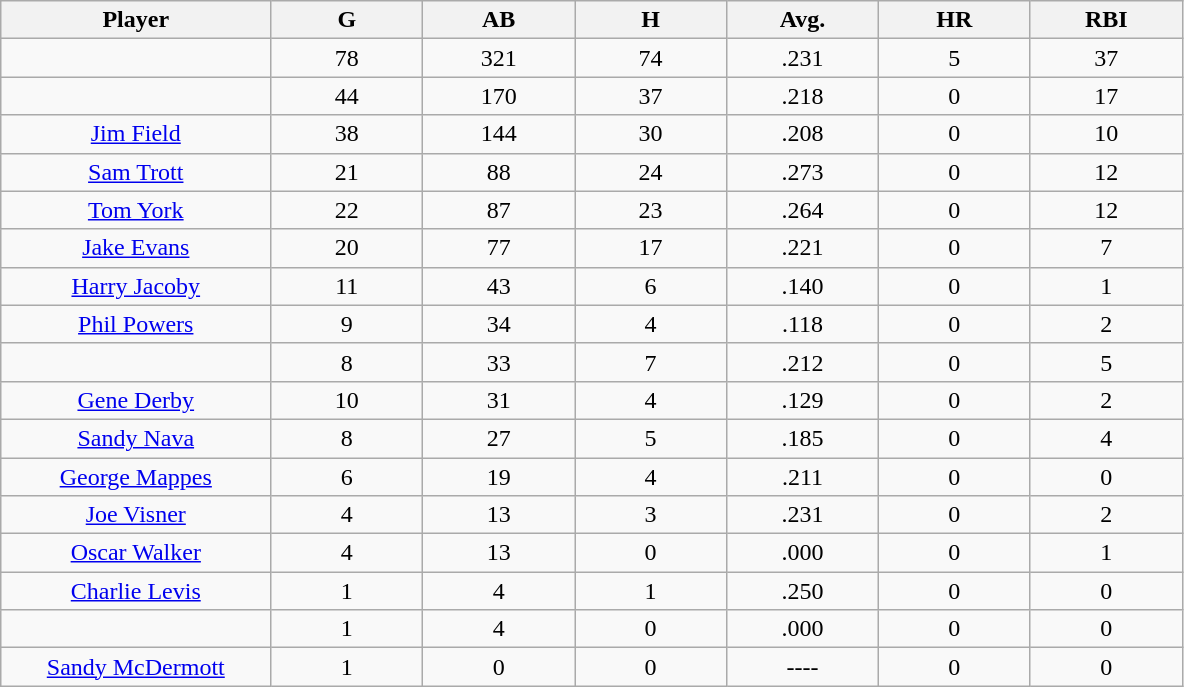<table class="wikitable sortable">
<tr>
<th bgcolor="#DDDDFF" width="16%">Player</th>
<th bgcolor="#DDDDFF" width="9%">G</th>
<th bgcolor="#DDDDFF" width="9%">AB</th>
<th bgcolor="#DDDDFF" width="9%">H</th>
<th bgcolor="#DDDDFF" width="9%">Avg.</th>
<th bgcolor="#DDDDFF" width="9%">HR</th>
<th bgcolor="#DDDDFF" width="9%">RBI</th>
</tr>
<tr align="center">
<td></td>
<td>78</td>
<td>321</td>
<td>74</td>
<td>.231</td>
<td>5</td>
<td>37</td>
</tr>
<tr align="center">
<td></td>
<td>44</td>
<td>170</td>
<td>37</td>
<td>.218</td>
<td>0</td>
<td>17</td>
</tr>
<tr align="center">
<td><a href='#'>Jim Field</a></td>
<td>38</td>
<td>144</td>
<td>30</td>
<td>.208</td>
<td>0</td>
<td>10</td>
</tr>
<tr align=center>
<td><a href='#'>Sam Trott</a></td>
<td>21</td>
<td>88</td>
<td>24</td>
<td>.273</td>
<td>0</td>
<td>12</td>
</tr>
<tr align=center>
<td><a href='#'>Tom York</a></td>
<td>22</td>
<td>87</td>
<td>23</td>
<td>.264</td>
<td>0</td>
<td>12</td>
</tr>
<tr align=center>
<td><a href='#'>Jake Evans</a></td>
<td>20</td>
<td>77</td>
<td>17</td>
<td>.221</td>
<td>0</td>
<td>7</td>
</tr>
<tr align=center>
<td><a href='#'>Harry Jacoby</a></td>
<td>11</td>
<td>43</td>
<td>6</td>
<td>.140</td>
<td>0</td>
<td>1</td>
</tr>
<tr align=center>
<td><a href='#'>Phil Powers</a></td>
<td>9</td>
<td>34</td>
<td>4</td>
<td>.118</td>
<td>0</td>
<td>2</td>
</tr>
<tr align=center>
<td></td>
<td>8</td>
<td>33</td>
<td>7</td>
<td>.212</td>
<td>0</td>
<td>5</td>
</tr>
<tr align="center">
<td><a href='#'>Gene Derby</a></td>
<td>10</td>
<td>31</td>
<td>4</td>
<td>.129</td>
<td>0</td>
<td>2</td>
</tr>
<tr align=center>
<td><a href='#'>Sandy Nava</a></td>
<td>8</td>
<td>27</td>
<td>5</td>
<td>.185</td>
<td>0</td>
<td>4</td>
</tr>
<tr align="center">
<td><a href='#'>George Mappes</a></td>
<td>6</td>
<td>19</td>
<td>4</td>
<td>.211</td>
<td>0</td>
<td>0</td>
</tr>
<tr align=center>
<td><a href='#'>Joe Visner</a></td>
<td>4</td>
<td>13</td>
<td>3</td>
<td>.231</td>
<td>0</td>
<td>2</td>
</tr>
<tr align=center>
<td><a href='#'>Oscar Walker</a></td>
<td>4</td>
<td>13</td>
<td>0</td>
<td>.000</td>
<td>0</td>
<td>1</td>
</tr>
<tr align=center>
<td><a href='#'>Charlie Levis</a></td>
<td>1</td>
<td>4</td>
<td>1</td>
<td>.250</td>
<td>0</td>
<td>0</td>
</tr>
<tr align=center>
<td></td>
<td>1</td>
<td>4</td>
<td>0</td>
<td>.000</td>
<td>0</td>
<td>0</td>
</tr>
<tr align="center">
<td><a href='#'>Sandy McDermott</a></td>
<td>1</td>
<td>0</td>
<td>0</td>
<td>----</td>
<td>0</td>
<td>0</td>
</tr>
</table>
